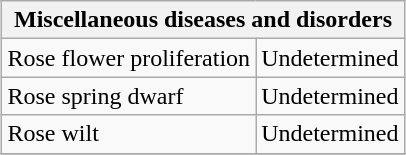<table class="wikitable" style="margin: 1em auto 1em auto; clear">
<tr>
<th colspan=2><strong>Miscellaneous diseases and disorders</strong><br></th>
</tr>
<tr>
<td>Rose flower proliferation</td>
<td>Undetermined</td>
</tr>
<tr>
<td>Rose spring dwarf</td>
<td>Undetermined</td>
</tr>
<tr>
<td>Rose wilt</td>
<td>Undetermined</td>
</tr>
<tr>
</tr>
</table>
